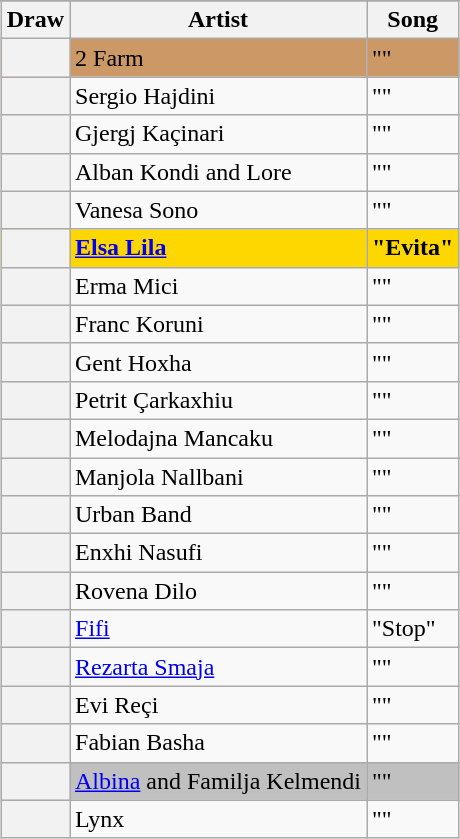<table class="sortable wikitable plainrowheaders" style="margin: 1em auto 1em auto;">
<tr>
</tr>
<tr>
<th>Draw</th>
<th>Artist</th>
<th>Song</th>
</tr>
<tr bgcolor="cc9966">
<th scope="row"></th>
<td>2 Farm</td>
<td>""</td>
</tr>
<tr>
<th scope="row"></th>
<td>Sergio Hajdini</td>
<td>""</td>
</tr>
<tr>
<th scope="row"></th>
<td>Gjergj Kaçinari</td>
<td>""</td>
</tr>
<tr>
<th scope="row"></th>
<td>Alban Kondi and Lore</td>
<td>""</td>
</tr>
<tr>
<th scope="row"></th>
<td>Vanesa Sono</td>
<td>""</td>
</tr>
<tr bgcolor="gold">
<th scope="row"></th>
<td><strong><a href='#'>Elsa Lila</a></strong></td>
<td><strong>"Evita"</strong></td>
</tr>
<tr>
<th scope="row"></th>
<td>Erma Mici</td>
<td>""</td>
</tr>
<tr>
<th scope="row"></th>
<td>Franc Koruni</td>
<td>""</td>
</tr>
<tr>
<th scope="row"></th>
<td>Gent Hoxha</td>
<td>""</td>
</tr>
<tr>
<th scope="row"></th>
<td>Petrit Çarkaxhiu</td>
<td>""</td>
</tr>
<tr>
<th scope="row"></th>
<td>Melodajna Mancaku</td>
<td>""</td>
</tr>
<tr>
<th scope="row"></th>
<td>Manjola Nallbani</td>
<td>""</td>
</tr>
<tr>
<th scope="row"></th>
<td>Urban Band</td>
<td>""</td>
</tr>
<tr>
<th scope="row"></th>
<td>Enxhi Nasufi</td>
<td>""</td>
</tr>
<tr>
<th scope="row"></th>
<td>Rovena Dilo</td>
<td>""</td>
</tr>
<tr>
<th scope="row"></th>
<td><a href='#'>Fifi</a></td>
<td>"Stop"</td>
</tr>
<tr>
<th scope="row"></th>
<td><a href='#'>Rezarta Smaja</a></td>
<td>""</td>
</tr>
<tr>
<th scope="row"></th>
<td>Evi Reçi</td>
<td>""</td>
</tr>
<tr>
<th scope="row"></th>
<td>Fabian Basha</td>
<td>""</td>
</tr>
<tr bgcolor="silver">
<th scope="row"></th>
<td><a href='#'>Albina</a> and Familja Kelmendi</td>
<td>""</td>
</tr>
<tr>
<th scope="row"></th>
<td>Lynx</td>
<td>""</td>
</tr>
</table>
